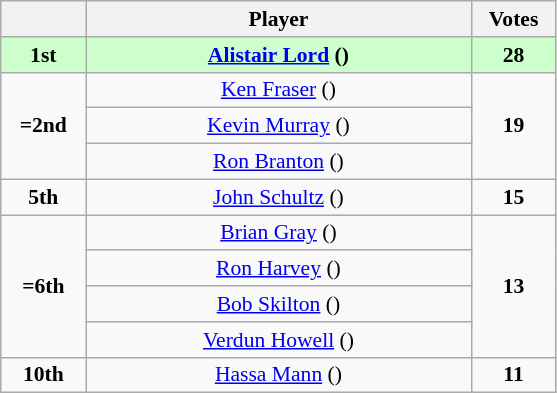<table class="wikitable" style="text-align: center; font-size: 90%;">
<tr>
<th width="50"></th>
<th width="250">Player</th>
<th width="50">Votes</th>
</tr>
<tr style="background: #CCFFCC; font-weight: bold;" |>
<td><strong>1st</strong></td>
<td><a href='#'>Alistair Lord</a> ()</td>
<td><strong>28</strong></td>
</tr>
<tr>
<td rowspan=3><strong>=2nd</strong></td>
<td><a href='#'>Ken Fraser</a> ()</td>
<td rowspan=3><strong>19</strong></td>
</tr>
<tr>
<td><a href='#'>Kevin Murray</a> ()</td>
</tr>
<tr>
<td><a href='#'>Ron Branton</a> ()</td>
</tr>
<tr>
<td><strong>5th</strong></td>
<td><a href='#'>John Schultz</a> ()</td>
<td><strong>15</strong></td>
</tr>
<tr>
<td rowspan=4><strong>=6th</strong></td>
<td><a href='#'>Brian Gray</a> ()</td>
<td rowspan=4><strong>13</strong></td>
</tr>
<tr>
<td><a href='#'>Ron Harvey</a> ()</td>
</tr>
<tr>
<td><a href='#'>Bob Skilton</a> ()</td>
</tr>
<tr>
<td><a href='#'>Verdun Howell</a> ()</td>
</tr>
<tr>
<td><strong>10th</strong></td>
<td><a href='#'>Hassa Mann</a> ()</td>
<td><strong>11</strong></td>
</tr>
</table>
